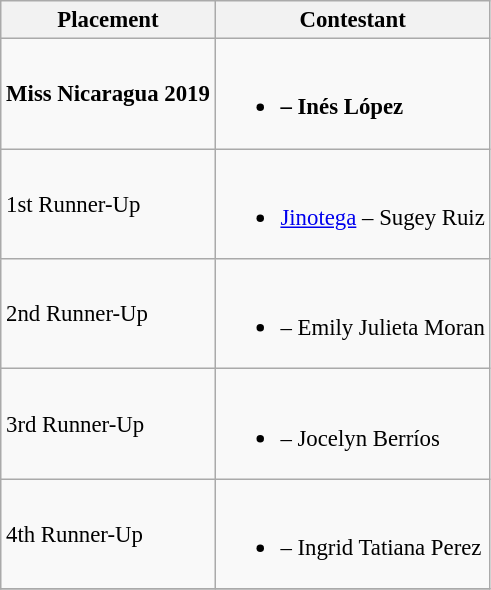<table class="wikitable sortable" style="font-size: 95%;">
<tr>
<th>Placement</th>
<th>Contestant</th>
</tr>
<tr>
<td><strong>Miss Nicaragua 2019</strong></td>
<td><br><ul><li><strong> – Inés López</strong></li></ul></td>
</tr>
<tr>
<td>1st Runner-Up</td>
<td><br><ul><li> <a href='#'>Jinotega</a> – Sugey Ruiz</li></ul></td>
</tr>
<tr>
<td>2nd Runner-Up</td>
<td><br><ul><li> – Emily Julieta Moran</li></ul></td>
</tr>
<tr>
<td>3rd Runner-Up</td>
<td><br><ul><li> – Jocelyn Berríos</li></ul></td>
</tr>
<tr>
<td>4th Runner-Up</td>
<td><br><ul><li> – Ingrid Tatiana Perez</li></ul></td>
</tr>
<tr>
</tr>
</table>
